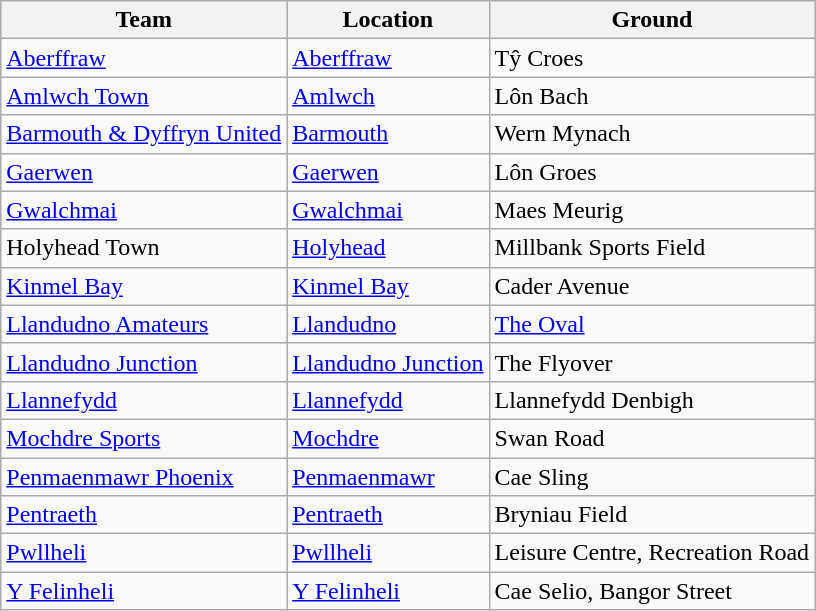<table class="wikitable sortable">
<tr>
<th>Team</th>
<th>Location</th>
<th>Ground</th>
</tr>
<tr>
<td><a href='#'>Aberffraw</a></td>
<td><a href='#'>Aberffraw</a></td>
<td>Tŷ Croes</td>
</tr>
<tr>
<td><a href='#'>Amlwch Town</a></td>
<td><a href='#'>Amlwch</a></td>
<td>Lôn Bach</td>
</tr>
<tr>
<td><a href='#'>Barmouth & Dyffryn United</a></td>
<td><a href='#'>Barmouth</a></td>
<td>Wern Mynach</td>
</tr>
<tr>
<td><a href='#'>Gaerwen</a></td>
<td><a href='#'>Gaerwen</a></td>
<td>Lôn Groes</td>
</tr>
<tr>
<td><a href='#'>Gwalchmai</a></td>
<td><a href='#'>Gwalchmai</a></td>
<td>Maes Meurig</td>
</tr>
<tr>
<td>Holyhead Town</td>
<td><a href='#'>Holyhead</a></td>
<td>Millbank Sports Field</td>
</tr>
<tr>
<td><a href='#'>Kinmel Bay</a></td>
<td><a href='#'>Kinmel Bay</a></td>
<td>Cader Avenue</td>
</tr>
<tr>
<td><a href='#'>Llandudno Amateurs</a></td>
<td><a href='#'>Llandudno</a></td>
<td><a href='#'>The Oval</a></td>
</tr>
<tr>
<td><a href='#'>Llandudno Junction</a></td>
<td><a href='#'>Llandudno Junction</a></td>
<td>The Flyover</td>
</tr>
<tr>
<td><a href='#'>Llannefydd</a></td>
<td><a href='#'>Llannefydd</a></td>
<td>Llannefydd Denbigh</td>
</tr>
<tr>
<td><a href='#'>Mochdre Sports</a></td>
<td><a href='#'>Mochdre</a></td>
<td>Swan Road</td>
</tr>
<tr>
<td><a href='#'>Penmaenmawr Phoenix</a></td>
<td><a href='#'>Penmaenmawr</a></td>
<td>Cae Sling</td>
</tr>
<tr>
<td><a href='#'>Pentraeth</a></td>
<td><a href='#'>Pentraeth</a></td>
<td>Bryniau Field</td>
</tr>
<tr>
<td><a href='#'>Pwllheli</a></td>
<td><a href='#'>Pwllheli</a></td>
<td>Leisure Centre, Recreation Road</td>
</tr>
<tr>
<td><a href='#'>Y Felinheli</a></td>
<td><a href='#'>Y Felinheli</a></td>
<td>Cae Selio, Bangor Street</td>
</tr>
</table>
